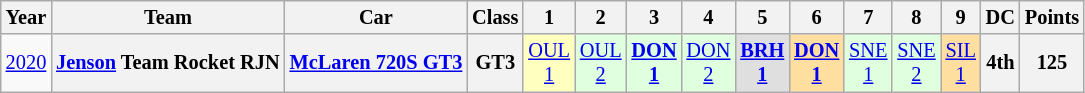<table class="wikitable" style="text-align:center; font-size:85%">
<tr>
<th>Year</th>
<th>Team</th>
<th>Car</th>
<th>Class</th>
<th>1</th>
<th>2</th>
<th>3</th>
<th>4</th>
<th>5</th>
<th>6</th>
<th>7</th>
<th>8</th>
<th>9</th>
<th>DC</th>
<th>Points</th>
</tr>
<tr>
<td><a href='#'>2020</a></td>
<th><a href='#'>Jenson</a> Team Rocket RJN</th>
<th><a href='#'>McLaren 720S GT3</a></th>
<th>GT3</th>
<td style="background:#FFFFBF;"><a href='#'>OUL<br>1</a><br></td>
<td style="background:#DFFFDF;"><a href='#'>OUL<br>2</a><br></td>
<td style="background:#DFFFDF;"><a href='#'><strong>DON<br>1</strong></a><br></td>
<td style="background:#DFFFDF;"><a href='#'>DON<br>2</a><br></td>
<td style="background:#DFDFDF;"><a href='#'><strong>BRH<br>1</strong></a><br></td>
<td style="background:#FFDF9F;"><a href='#'><strong>DON<br>1</strong></a><br></td>
<td style="background:#DFFFDF;"><a href='#'>SNE<br>1</a><br></td>
<td style="background:#DFFFDF;"><a href='#'>SNE<br>2</a><br></td>
<td style="background:#FFDF9F;"><a href='#'>SIL<br>1</a><br></td>
<th>4th</th>
<th>125</th>
</tr>
</table>
